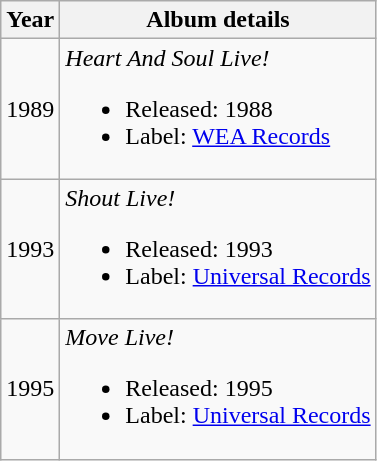<table class="wikitable">
<tr>
<th>Year</th>
<th>Album details</th>
</tr>
<tr>
<td>1989</td>
<td><em>Heart And Soul Live!</em><br><ul><li>Released: 1988</li><li>Label: <a href='#'>WEA Records</a></li></ul></td>
</tr>
<tr>
<td>1993</td>
<td><em>Shout Live!</em><br><ul><li>Released: 1993</li><li>Label: <a href='#'>Universal Records</a></li></ul></td>
</tr>
<tr>
<td>1995</td>
<td><em>Move Live!</em><br><ul><li>Released: 1995</li><li>Label: <a href='#'>Universal Records</a></li></ul></td>
</tr>
</table>
